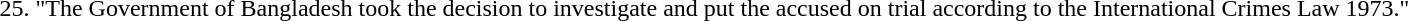<table>
<tr valign=top>
<td>25.</td>
<td>"The Government of Bangladesh took the decision to investigate and put the accused on trial according to the International Crimes Law 1973."</td>
</tr>
</table>
